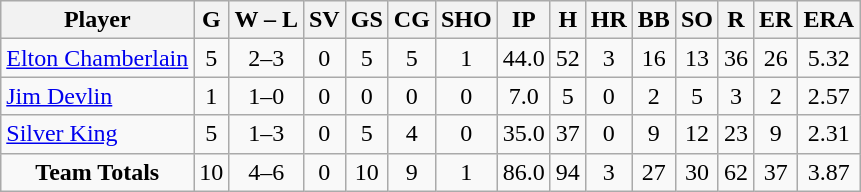<table class="wikitable">
<tr style="background: #F2F2F2;">
<th align=left>Player</th>
<th>G</th>
<th>W – L</th>
<th>SV</th>
<th>GS</th>
<th>CG</th>
<th>SHO</th>
<th>IP</th>
<th>H</th>
<th>HR</th>
<th>BB</th>
<th>SO</th>
<th>R</th>
<th>ER</th>
<th>ERA</th>
</tr>
<tr align=center>
<td align=left><a href='#'>Elton Chamberlain</a></td>
<td>5</td>
<td>2–3</td>
<td>0</td>
<td>5</td>
<td>5</td>
<td>1</td>
<td>44.0</td>
<td>52</td>
<td>3</td>
<td>16</td>
<td>13</td>
<td>36</td>
<td>26</td>
<td>5.32</td>
</tr>
<tr align=center>
<td align=left><a href='#'>Jim Devlin</a></td>
<td>1</td>
<td>1–0</td>
<td>0</td>
<td>0</td>
<td>0</td>
<td>0</td>
<td>7.0</td>
<td>5</td>
<td>0</td>
<td>2</td>
<td>5</td>
<td>3</td>
<td>2</td>
<td>2.57</td>
</tr>
<tr align=center>
<td align=left><a href='#'>Silver King</a></td>
<td>5</td>
<td>1–3</td>
<td>0</td>
<td>5</td>
<td>4</td>
<td>0</td>
<td>35.0</td>
<td>37</td>
<td>0</td>
<td>9</td>
<td>12</td>
<td>23</td>
<td>9</td>
<td>2.31</td>
</tr>
<tr align=center>
<td><strong>Team Totals</strong></td>
<td>10</td>
<td>4–6</td>
<td>0</td>
<td>10</td>
<td>9</td>
<td>1</td>
<td>86.0</td>
<td>94</td>
<td>3</td>
<td>27</td>
<td>30</td>
<td>62</td>
<td>37</td>
<td>3.87</td>
</tr>
</table>
